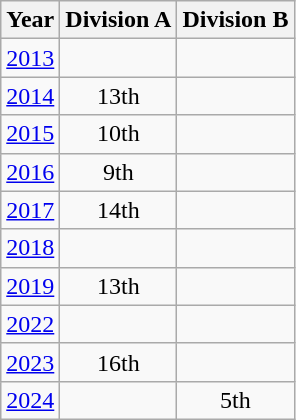<table class="wikitable" style="text-align:center">
<tr>
<th>Year</th>
<th>Division A</th>
<th>Division B</th>
</tr>
<tr>
<td><a href='#'>2013</a></td>
<td></td>
<td></td>
</tr>
<tr>
<td><a href='#'>2014</a></td>
<td>13th</td>
<td></td>
</tr>
<tr>
<td><a href='#'>2015</a></td>
<td>10th</td>
<td></td>
</tr>
<tr>
<td><a href='#'>2016</a></td>
<td>9th</td>
<td></td>
</tr>
<tr>
<td><a href='#'>2017</a></td>
<td>14th</td>
<td></td>
</tr>
<tr>
<td><a href='#'>2018</a></td>
<td></td>
<td></td>
</tr>
<tr>
<td><a href='#'>2019</a></td>
<td>13th</td>
<td></td>
</tr>
<tr>
<td><a href='#'>2022</a></td>
<td></td>
<td></td>
</tr>
<tr>
<td><a href='#'>2023</a></td>
<td>16th</td>
<td></td>
</tr>
<tr>
<td><a href='#'>2024</a></td>
<td></td>
<td>5th</td>
</tr>
</table>
